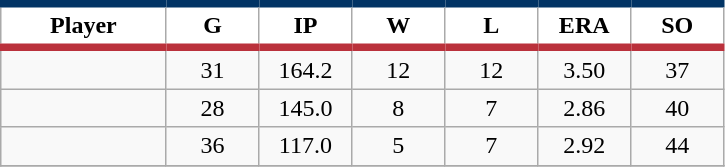<table class="wikitable sortable">
<tr>
<th style="background:#FFFFFF; border-top:#023465 5px solid; border-bottom:#ba313c 5px solid;" width="16%">Player</th>
<th style="background:#FFFFFF; border-top:#023465 5px solid; border-bottom:#ba313c 5px solid;" width="9%">G</th>
<th style="background:#FFFFFF; border-top:#023465 5px solid; border-bottom:#ba313c 5px solid;" width="9%">IP</th>
<th style="background:#FFFFFF; border-top:#023465 5px solid; border-bottom:#ba313c 5px solid;" width="9%">W</th>
<th style="background:#FFFFFF; border-top:#023465 5px solid; border-bottom:#ba313c 5px solid;" width="9%">L</th>
<th style="background:#FFFFFF; border-top:#023465 5px solid; border-bottom:#ba313c 5px solid;" width="9%">ERA</th>
<th style="background:#FFFFFF; border-top:#023465 5px solid; border-bottom:#ba313c 5px solid;" width="9%">SO</th>
</tr>
<tr align="center">
<td></td>
<td>31</td>
<td>164.2</td>
<td>12</td>
<td>12</td>
<td>3.50</td>
<td>37</td>
</tr>
<tr align="center">
<td></td>
<td>28</td>
<td>145.0</td>
<td>8</td>
<td>7</td>
<td>2.86</td>
<td>40</td>
</tr>
<tr align="center">
<td></td>
<td>36</td>
<td>117.0</td>
<td>5</td>
<td>7</td>
<td>2.92</td>
<td>44</td>
</tr>
<tr align="center">
</tr>
</table>
